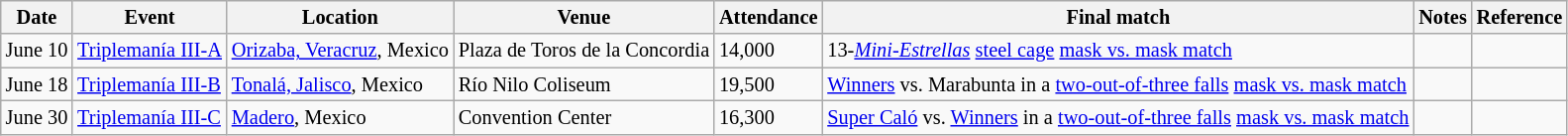<table class="wikitable" style="font-size:85%;">
<tr>
<th>Date</th>
<th>Event</th>
<th>Location</th>
<th>Venue</th>
<th>Attendance</th>
<th>Final match</th>
<th>Notes</th>
<th>Reference</th>
</tr>
<tr>
<td>June 10</td>
<td><a href='#'>Triplemanía III-A</a></td>
<td><a href='#'>Orizaba, Veracruz</a>, Mexico</td>
<td>Plaza de Toros de la Concordia</td>
<td>14,000</td>
<td>13-<em><a href='#'>Mini-Estrellas</a></em> <a href='#'>steel cage</a> <a href='#'>mask vs. mask match</a></td>
<td></td>
<td></td>
</tr>
<tr>
<td>June 18</td>
<td><a href='#'>Triplemanía III-B</a></td>
<td><a href='#'>Tonalá, Jalisco</a>, Mexico</td>
<td>Río Nilo Coliseum</td>
<td>19,500</td>
<td><a href='#'>Winners</a> vs. Marabunta in a <a href='#'>two-out-of-three falls</a> <a href='#'>mask vs. mask match</a></td>
<td></td>
<td></td>
</tr>
<tr>
<td>June 30</td>
<td><a href='#'>Triplemanía III-C</a></td>
<td><a href='#'>Madero</a>, Mexico</td>
<td>Convention Center</td>
<td>16,300</td>
<td><a href='#'>Super Caló</a> vs. <a href='#'>Winners</a> in a <a href='#'>two-out-of-three falls</a> <a href='#'>mask vs. mask match</a></td>
<td></td>
<td></td>
</tr>
</table>
